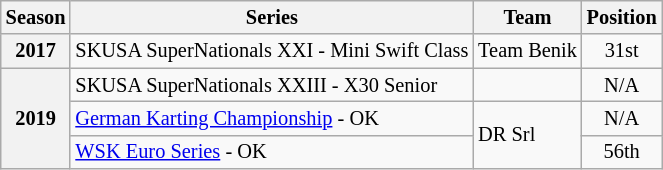<table class="wikitable" style="font-size: 85%; text-align:center">
<tr>
<th>Season</th>
<th>Series</th>
<th>Team</th>
<th>Position</th>
</tr>
<tr>
<th>2017</th>
<td align="left">SKUSA SuperNationals XXI - Mini Swift Class</td>
<td align="left">Team Benik</td>
<td>31st</td>
</tr>
<tr>
<th rowspan="3">2019</th>
<td align="left">SKUSA SuperNationals XXIII - X30 Senior</td>
<td></td>
<td>N/A</td>
</tr>
<tr>
<td align="left"><a href='#'>German Karting Championship</a> - OK</td>
<td rowspan="2" align="left">DR Srl</td>
<td>N/A</td>
</tr>
<tr>
<td align="left"><a href='#'>WSK Euro Series</a> - OK</td>
<td>56th</td>
</tr>
</table>
